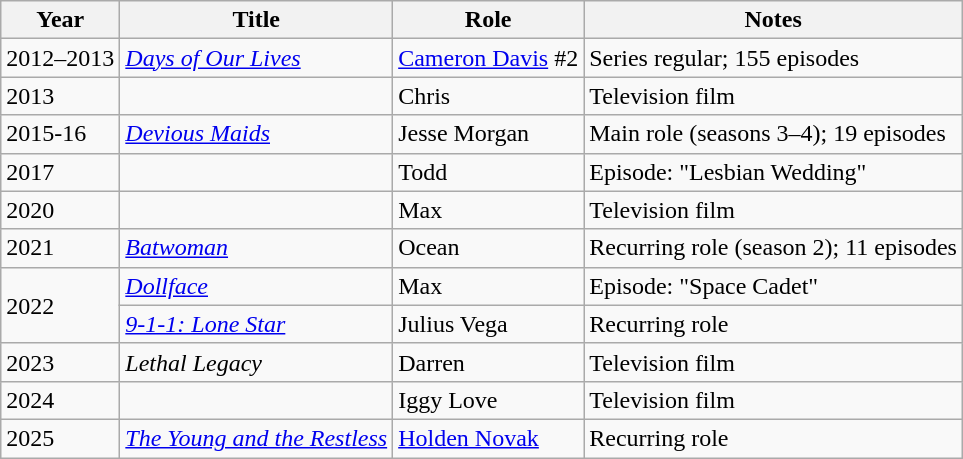<table class="wikitable sortable">
<tr>
<th>Year</th>
<th>Title</th>
<th>Role</th>
<th class="unsortable">Notes</th>
</tr>
<tr>
<td>2012–2013</td>
<td><em><a href='#'>Days of Our Lives</a></em></td>
<td><a href='#'>Cameron Davis</a> #2</td>
<td>Series regular; 155 episodes</td>
</tr>
<tr>
<td>2013</td>
<td><em></em></td>
<td>Chris</td>
<td>Television film</td>
</tr>
<tr>
<td>2015-16</td>
<td><em><a href='#'>Devious Maids</a></em></td>
<td>Jesse Morgan</td>
<td>Main role (seasons 3–4); 19 episodes</td>
</tr>
<tr>
<td>2017</td>
<td><em></em></td>
<td>Todd</td>
<td>Episode: "Lesbian Wedding"</td>
</tr>
<tr>
<td>2020</td>
<td><em></em></td>
<td>Max</td>
<td>Television film</td>
</tr>
<tr>
<td>2021</td>
<td><em><a href='#'>Batwoman</a></em></td>
<td>Ocean</td>
<td>Recurring role (season 2); 11 episodes</td>
</tr>
<tr>
<td rowspan="2">2022</td>
<td><em><a href='#'>Dollface</a></em></td>
<td>Max</td>
<td>Episode: "Space Cadet"</td>
</tr>
<tr>
<td><em><a href='#'>9-1-1: Lone Star</a></em></td>
<td>Julius Vega</td>
<td>Recurring role</td>
</tr>
<tr>
<td>2023</td>
<td><em>Lethal Legacy</em></td>
<td>Darren</td>
<td>Television film</td>
</tr>
<tr>
<td>2024</td>
<td><em></em></td>
<td>Iggy Love</td>
<td>Television film</td>
</tr>
<tr>
<td>2025</td>
<td><em><a href='#'>The Young and the Restless</a></em></td>
<td><a href='#'>Holden Novak</a></td>
<td>Recurring role</td>
</tr>
</table>
